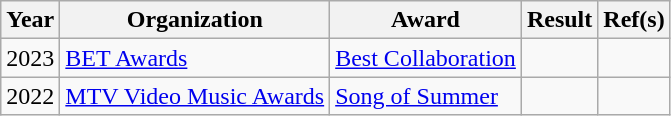<table class="wikitable plainrowheaders">
<tr align=center>
<th scope="col">Year</th>
<th scope="col">Organization</th>
<th scope="col">Award</th>
<th scope="col">Result</th>
<th scope="col">Ref(s)</th>
</tr>
<tr>
<td>2023</td>
<td><a href='#'>BET Awards</a></td>
<td><a href='#'>Best Collaboration</a></td>
<td></td>
<td style="text-align:center;"></td>
</tr>
<tr>
<td>2022</td>
<td><a href='#'>MTV Video Music Awards</a></td>
<td><a href='#'>Song of Summer</a></td>
<td></td>
<td style="text-align:center;"></td>
</tr>
</table>
